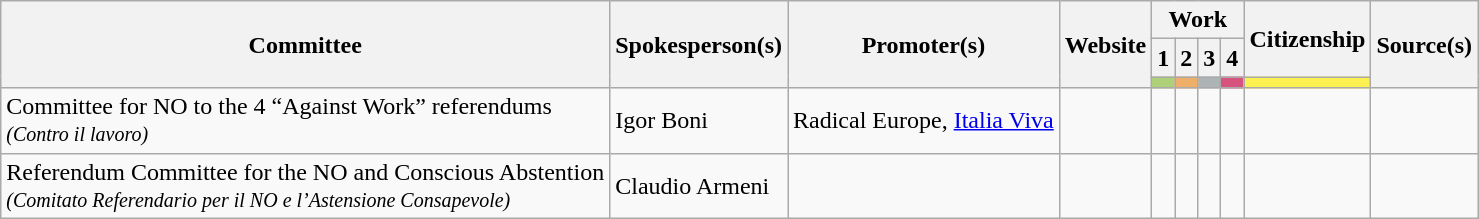<table class="wikitable sortable">
<tr>
<th rowspan="3">Committee</th>
<th rowspan="3">Spokesperson(s)</th>
<th rowspan="3">Promoter(s)</th>
<th rowspan="3">Website</th>
<th colspan="4">Work</th>
<th rowspan="2">Citizenship</th>
<th rowspan="3">Source(s)</th>
</tr>
<tr>
<th>1</th>
<th>2</th>
<th>3</th>
<th>4</th>
</tr>
<tr>
<th style="background:#AED079;"></th>
<th style="background:#EEB069;"></th>
<th style="background:#AEB4B6;"></th>
<th style="background:#D5537D;"></th>
<th style="background:#FCF151;"></th>
</tr>
<tr>
<td>Committee for NO to the 4 “Against Work” referendums<br><em><small>(Contro il lavoro)</small></em></td>
<td>Igor Boni</td>
<td>Radical Europe, <a href='#'>Italia Viva</a></td>
<td></td>
<td></td>
<td></td>
<td></td>
<td></td>
<td></td>
<td></td>
</tr>
<tr>
<td>Referendum Committee for the NO and Conscious Abstention<br><em><small>(Comitato Referendario per il NO e l’Astensione Consapevole)</small></em></td>
<td>Claudio Armeni</td>
<td></td>
<td></td>
<td></td>
<td></td>
<td></td>
<td></td>
<td></td>
<td></td>
</tr>
</table>
